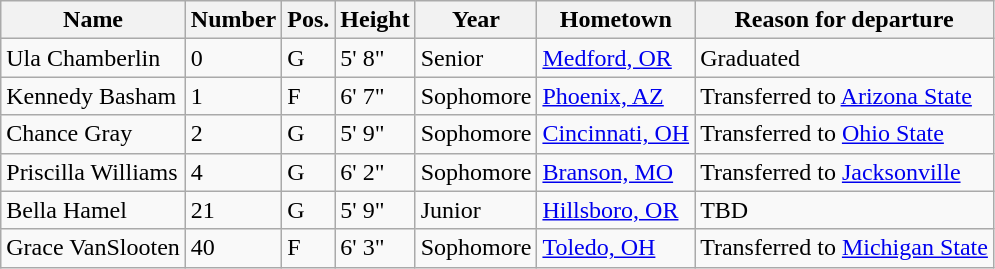<table class="wikitable sortable" border="1">
<tr>
<th>Name</th>
<th>Number</th>
<th>Pos.</th>
<th>Height</th>
<th>Year</th>
<th>Hometown</th>
<th class="unsortable">Reason for departure</th>
</tr>
<tr>
<td>Ula Chamberlin</td>
<td>0</td>
<td>G</td>
<td>5' 8"</td>
<td>Senior</td>
<td><a href='#'>Medford, OR</a></td>
<td>Graduated</td>
</tr>
<tr>
<td>Kennedy Basham</td>
<td>1</td>
<td>F</td>
<td>6' 7"</td>
<td>Sophomore</td>
<td><a href='#'>Phoenix, AZ</a></td>
<td>Transferred to <a href='#'>Arizona State</a></td>
</tr>
<tr>
<td>Chance Gray</td>
<td>2</td>
<td>G</td>
<td>5' 9"</td>
<td>Sophomore</td>
<td><a href='#'>Cincinnati, OH</a></td>
<td>Transferred to <a href='#'>Ohio State</a></td>
</tr>
<tr>
<td>Priscilla Williams</td>
<td>4</td>
<td>G</td>
<td>6' 2"</td>
<td> Sophomore</td>
<td><a href='#'>Branson, MO</a></td>
<td>Transferred to <a href='#'>Jacksonville</a></td>
</tr>
<tr>
<td>Bella Hamel</td>
<td>21</td>
<td>G</td>
<td>5' 9"</td>
<td>Junior</td>
<td><a href='#'>Hillsboro, OR</a></td>
<td>TBD</td>
</tr>
<tr>
<td>Grace VanSlooten</td>
<td>40</td>
<td>F</td>
<td>6' 3"</td>
<td>Sophomore</td>
<td><a href='#'>Toledo, OH</a></td>
<td>Transferred to <a href='#'>Michigan State</a></td>
</tr>
</table>
